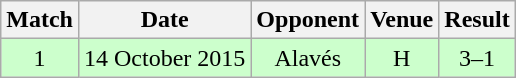<table class="wikitable" style="font-size:100%; text-align:center">
<tr>
<th>Match</th>
<th>Date</th>
<th>Opponent</th>
<th>Venue</th>
<th>Result</th>
</tr>
<tr bgcolor= CCFFCC>
<td>1</td>
<td>14 October 2015</td>
<td>Alavés</td>
<td>H</td>
<td>3–1</td>
</tr>
</table>
